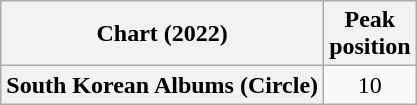<table class="wikitable plainrowheaders" style="text-align:center">
<tr>
<th scope="col">Chart (2022)</th>
<th scope="col">Peak<br>position</th>
</tr>
<tr>
<th scope="row">South Korean Albums (Circle)</th>
<td>10</td>
</tr>
</table>
